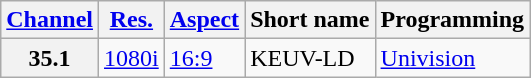<table class="wikitable">
<tr>
<th><a href='#'>Channel</a></th>
<th><a href='#'>Res.</a></th>
<th><a href='#'>Aspect</a></th>
<th>Short name</th>
<th>Programming</th>
</tr>
<tr>
<th scope = "row">35.1</th>
<td><a href='#'>1080i</a></td>
<td><a href='#'>16:9</a></td>
<td>KEUV-LD</td>
<td><a href='#'>Univision</a></td>
</tr>
</table>
